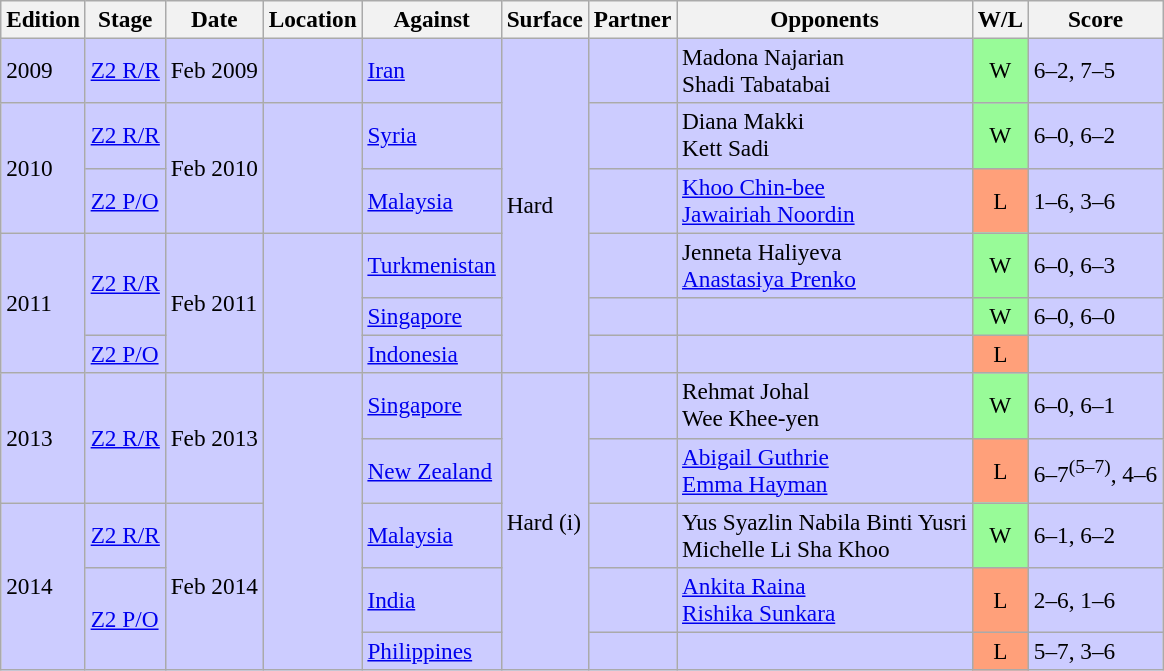<table class=wikitable style=font-size:97%>
<tr>
<th>Edition</th>
<th>Stage</th>
<th>Date</th>
<th>Location</th>
<th>Against</th>
<th>Surface</th>
<th>Partner</th>
<th>Opponents</th>
<th>W/L</th>
<th>Score</th>
</tr>
<tr style="background:#ccf;">
<td rowspan="1">2009</td>
<td rowspan="1"><a href='#'>Z2 R/R</a></td>
<td>Feb 2009</td>
<td rowspan="1"></td>
<td> <a href='#'>Iran</a></td>
<td rowspan="6">Hard</td>
<td></td>
<td>Madona Najarian <br>  Shadi Tabatabai</td>
<td style="text-align:center; background:#98fb98;">W</td>
<td>6–2, 7–5</td>
</tr>
<tr style="background:#ccf;">
<td rowspan="2">2010</td>
<td rowspan="1"><a href='#'>Z2 R/R</a></td>
<td rowspan="2">Feb 2010</td>
<td rowspan="2"></td>
<td> <a href='#'>Syria</a></td>
<td></td>
<td>Diana Makki <br>  Kett Sadi</td>
<td style="text-align:center; background:#98fb98;">W</td>
<td>6–0, 6–2</td>
</tr>
<tr style="background:#ccf;">
<td rowspan="1"><a href='#'>Z2 P/O</a></td>
<td> <a href='#'>Malaysia</a></td>
<td></td>
<td><a href='#'>Khoo Chin-bee</a> <br>  <a href='#'>Jawairiah Noordin</a></td>
<td style="text-align:center; background:#ffa07a;">L</td>
<td>1–6, 3–6</td>
</tr>
<tr style="background:#ccf;">
<td rowspan="3">2011</td>
<td rowspan="2"><a href='#'>Z2 R/R</a></td>
<td rowspan="3">Feb 2011</td>
<td rowspan="3"></td>
<td> <a href='#'>Turkmenistan</a></td>
<td></td>
<td>Jenneta Haliyeva <br>  <a href='#'>Anastasiya Prenko</a></td>
<td style="text-align:center; background:#98fb98;">W</td>
<td>6–0, 6–3</td>
</tr>
<tr style="background:#ccf;">
<td> <a href='#'>Singapore</a></td>
<td></td>
<td></td>
<td style="text-align:center; background:#98fb98;">W</td>
<td>6–0, 6–0</td>
</tr>
<tr style="background:#ccf;">
<td rowspan="1"><a href='#'>Z2 P/O</a></td>
<td> <a href='#'>Indonesia</a></td>
<td></td>
<td></td>
<td style="text-align:center; background:#ffa07a;">L</td>
<td></td>
</tr>
<tr style="background:#ccf;">
<td rowspan="2">2013</td>
<td rowspan="2"><a href='#'>Z2 R/R</a></td>
<td rowspan="2">Feb 2013</td>
<td rowspan="5"></td>
<td> <a href='#'>Singapore</a></td>
<td rowspan="5">Hard (i)</td>
<td></td>
<td>Rehmat Johal <br>  Wee Khee-yen</td>
<td style="text-align:center; background:#98fb98;">W</td>
<td>6–0, 6–1</td>
</tr>
<tr style="background:#ccf;">
<td> <a href='#'>New Zealand</a></td>
<td></td>
<td><a href='#'>Abigail Guthrie</a> <br>  <a href='#'>Emma Hayman</a></td>
<td style="text-align:center; background:#ffa07a;">L</td>
<td>6–7<sup>(5–7)</sup>, 4–6</td>
</tr>
<tr style="background:#ccf;">
<td rowspan="3">2014</td>
<td rowspan="1"><a href='#'>Z2 R/R</a></td>
<td rowspan="3">Feb 2014</td>
<td> <a href='#'>Malaysia</a></td>
<td></td>
<td>Yus Syazlin Nabila Binti Yusri <br>  Michelle Li Sha Khoo</td>
<td style="text-align:center; background:#98fb98;">W</td>
<td>6–1, 6–2</td>
</tr>
<tr style="background:#ccf;">
<td rowspan="2"><a href='#'>Z2 P/O</a></td>
<td> <a href='#'>India</a></td>
<td></td>
<td><a href='#'>Ankita Raina</a> <br>  <a href='#'>Rishika Sunkara</a></td>
<td style="text-align:center; background:#ffa07a;">L</td>
<td>2–6, 1–6</td>
</tr>
<tr style="background:#ccf;">
<td> <a href='#'>Philippines</a></td>
<td></td>
<td></td>
<td style="text-align:center; background:#ffa07a;">L</td>
<td>5–7, 3–6</td>
</tr>
</table>
